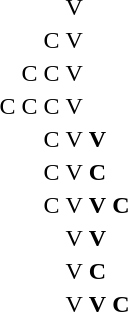<table>
<tr>
<td></td>
<td></td>
<td></td>
<td>V</td>
<td></td>
<td></td>
</tr>
<tr>
<td></td>
<td></td>
<td>C</td>
<td>V</td>
<td></td>
<td></td>
</tr>
<tr>
<td></td>
<td>C</td>
<td>C</td>
<td>V</td>
<td></td>
<td></td>
</tr>
<tr>
<td>C</td>
<td>C</td>
<td>C</td>
<td>V</td>
<td></td>
<td></td>
</tr>
<tr>
<td></td>
<td></td>
<td>C</td>
<td>V</td>
<th>V</th>
<th></th>
</tr>
<tr>
<td></td>
<td></td>
<td>C</td>
<td>V</td>
<th>C</th>
<th></th>
</tr>
<tr>
<td></td>
<td></td>
<td>C</td>
<td>V</td>
<th>V</th>
<th>C</th>
</tr>
<tr>
<td></td>
<td></td>
<td></td>
<td>V</td>
<th>V</th>
<th></th>
</tr>
<tr>
<td></td>
<td></td>
<td></td>
<td>V</td>
<th>C</th>
<th></th>
</tr>
<tr>
<td></td>
<td></td>
<td></td>
<td>V</td>
<th>V</th>
<th>C</th>
</tr>
</table>
